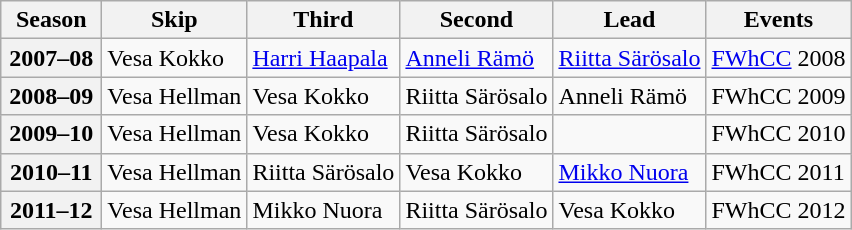<table class="wikitable">
<tr>
<th scope="col" width=60>Season</th>
<th scope="col">Skip</th>
<th scope="col">Third</th>
<th scope="col">Second</th>
<th scope="col">Lead</th>
<th scope="col">Events</th>
</tr>
<tr>
<th scope="row">2007–08</th>
<td>Vesa Kokko</td>
<td><a href='#'>Harri Haapala</a></td>
<td><a href='#'>Anneli Rämö</a></td>
<td><a href='#'>Riitta Särösalo</a></td>
<td><a href='#'>FWhCC</a> 2008 </td>
</tr>
<tr>
<th scope="row">2008–09</th>
<td>Vesa Hellman</td>
<td>Vesa Kokko</td>
<td>Riitta Särösalo</td>
<td>Anneli Rämö</td>
<td>FWhCC 2009 </td>
</tr>
<tr>
<th scope="row">2009–10</th>
<td>Vesa Hellman</td>
<td>Vesa Kokko</td>
<td>Riitta Särösalo</td>
<td></td>
<td>FWhCC 2010 </td>
</tr>
<tr>
<th scope="row">2010–11</th>
<td>Vesa Hellman</td>
<td>Riitta Särösalo</td>
<td>Vesa Kokko</td>
<td><a href='#'>Mikko Nuora</a></td>
<td>FWhCC 2011 </td>
</tr>
<tr>
<th scope="row">2011–12</th>
<td>Vesa Hellman</td>
<td>Mikko Nuora</td>
<td>Riitta Särösalo</td>
<td>Vesa Kokko</td>
<td>FWhCC 2012 </td>
</tr>
</table>
